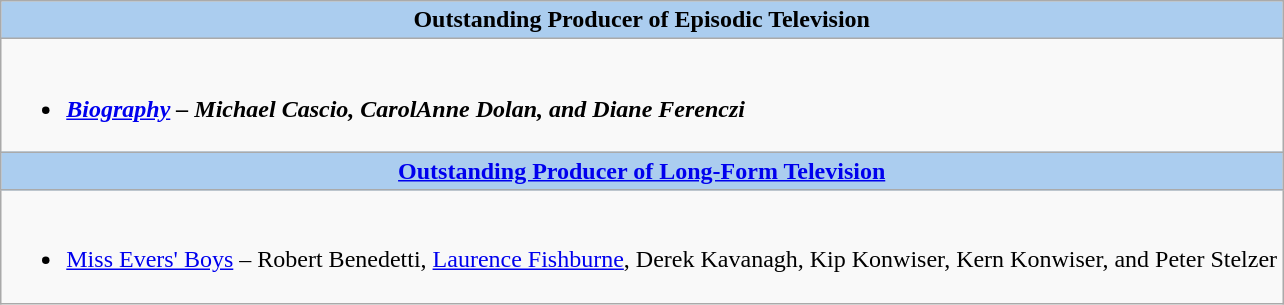<table class="wikitable">
<tr>
<th colspan="2" style="background:#abcdef;">Outstanding Producer of Episodic Television</th>
</tr>
<tr>
<td colspan="2" style="vertical-align:top;"><br><ul><li><strong><em><a href='#'>Biography</a><em> – Michael Cascio, CarolAnne Dolan, and Diane Ferenczi<strong></li></ul></td>
</tr>
<tr>
<th colspan="2" style="background:#abcdef;"><a href='#'>Outstanding Producer of Long-Form Television</a></th>
</tr>
<tr>
<td colspan="2" style="vertical-align:top;"><br><ul><li></em></strong><a href='#'>Miss Evers' Boys</a></em> – Robert Benedetti, <a href='#'>Laurence Fishburne</a>, Derek Kavanagh, Kip Konwiser, Kern Konwiser, and Peter Stelzer</strong></li></ul></td>
</tr>
</table>
